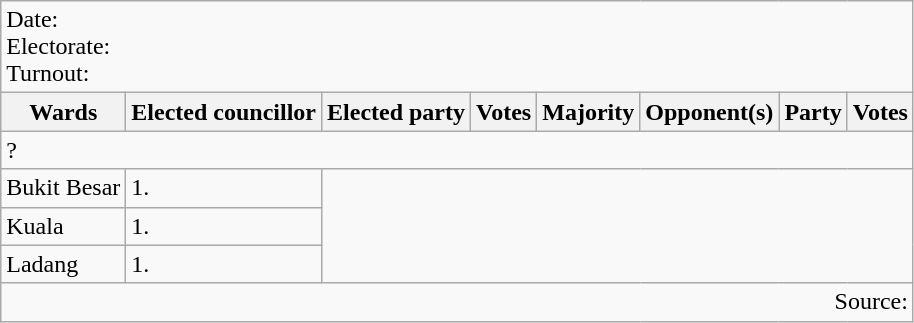<table class=wikitable>
<tr>
<td colspan=8>Date: <br>Electorate: <br>Turnout:</td>
</tr>
<tr>
<th>Wards</th>
<th>Elected councillor</th>
<th>Elected party</th>
<th>Votes</th>
<th>Majority</th>
<th>Opponent(s)</th>
<th>Party</th>
<th>Votes</th>
</tr>
<tr>
<td colspan=8>? </td>
</tr>
<tr>
<td>Bukit Besar</td>
<td>1.</td>
</tr>
<tr>
<td>Kuala</td>
<td>1.</td>
</tr>
<tr>
<td>Ladang</td>
<td>1.</td>
</tr>
<tr>
<td colspan=8 align=right>Source:</td>
</tr>
</table>
